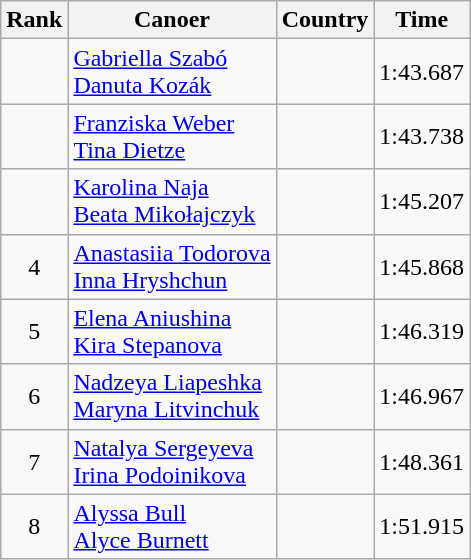<table class="wikitable" style="text-align:center;">
<tr>
<th>Rank</th>
<th>Canoer</th>
<th>Country</th>
<th>Time</th>
</tr>
<tr>
<td></td>
<td align=left><a href='#'>Gabriella Szabó</a><br><a href='#'>Danuta Kozák</a></td>
<td align=left></td>
<td>1:43.687</td>
</tr>
<tr>
<td></td>
<td align=left><a href='#'>Franziska Weber</a><br><a href='#'>Tina Dietze</a></td>
<td align=left></td>
<td>1:43.738</td>
</tr>
<tr>
<td></td>
<td align=left><a href='#'>Karolina Naja</a><br><a href='#'>Beata Mikołajczyk</a></td>
<td align=left></td>
<td>1:45.207</td>
</tr>
<tr>
<td>4</td>
<td align=left><a href='#'>Anastasiia Todorova</a><br><a href='#'>Inna Hryshchun</a></td>
<td align=left></td>
<td>1:45.868</td>
</tr>
<tr>
<td>5</td>
<td align=left><a href='#'>Elena Aniushina</a><br><a href='#'>Kira Stepanova</a></td>
<td align=left></td>
<td>1:46.319</td>
</tr>
<tr>
<td>6</td>
<td align=left><a href='#'>Nadzeya Liapeshka</a><br><a href='#'>Maryna Litvinchuk</a></td>
<td align=left></td>
<td>1:46.967</td>
</tr>
<tr>
<td>7</td>
<td align=left><a href='#'>Natalya Sergeyeva</a><br><a href='#'>Irina Podoinikova</a></td>
<td align=left></td>
<td>1:48.361</td>
</tr>
<tr>
<td>8</td>
<td align=left><a href='#'>Alyssa Bull</a><br><a href='#'>Alyce Burnett</a></td>
<td align=left></td>
<td>1:51.915</td>
</tr>
</table>
